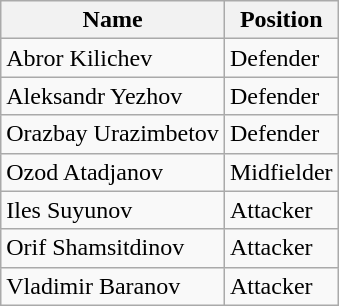<table class="wikitable">
<tr>
<th>Name</th>
<th>Position</th>
</tr>
<tr>
<td>Abror Kilichev</td>
<td>Defender</td>
</tr>
<tr>
<td>Aleksandr Yezhov</td>
<td>Defender</td>
</tr>
<tr>
<td>Orazbay Urazimbetov</td>
<td>Defender</td>
</tr>
<tr>
<td>Ozod Atadjanov</td>
<td>Midfielder</td>
</tr>
<tr>
<td>Iles Suyunov</td>
<td>Attacker</td>
</tr>
<tr>
<td>Orif Shamsitdinov</td>
<td>Attacker</td>
</tr>
<tr>
<td>Vladimir Baranov</td>
<td>Attacker</td>
</tr>
</table>
